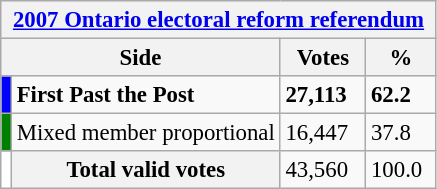<table class="wikitable" style="font-size: 95%; clear:both">
<tr style="background-color:#E9E9E9">
<th colspan=4><a href='#'>2007 Ontario electoral reform referendum</a></th>
</tr>
<tr style="background-color:#E9E9E9">
<th colspan=2 style="width: 130px">Side</th>
<th style="width: 50px">Votes</th>
<th style="width: 40px">%</th>
</tr>
<tr>
<td bgcolor="blue"></td>
<td><strong>First Past the Post</strong></td>
<td><strong>27,113</strong></td>
<td><strong>62.2</strong></td>
</tr>
<tr>
<td bgcolor="green"></td>
<td>Mixed member proportional</td>
<td>16,447</td>
<td>37.8</td>
</tr>
<tr>
<td bgcolor="white"></td>
<th>Total valid votes</th>
<td>43,560</td>
<td>100.0</td>
</tr>
</table>
